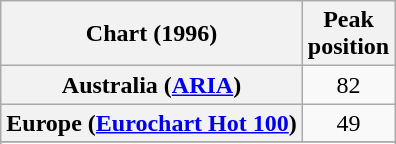<table class="wikitable sortable plainrowheaders" style="text-align:center">
<tr>
<th>Chart (1996)</th>
<th>Peak<br>position</th>
</tr>
<tr>
<th scope="row">Australia (<a href='#'>ARIA</a>)</th>
<td>82</td>
</tr>
<tr>
<th scope="row">Europe (<a href='#'>Eurochart Hot 100</a>)</th>
<td>49</td>
</tr>
<tr>
</tr>
<tr>
</tr>
<tr>
</tr>
<tr>
</tr>
</table>
